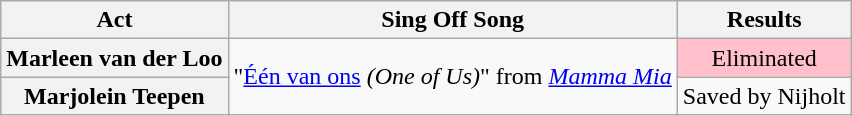<table class="wikitable plainrowheaders" style="text-align:center;">
<tr>
<th scope="col">Act</th>
<th scope="col">Sing Off Song</th>
<th scope="col">Results</th>
</tr>
<tr>
<th scope="row">Marleen van der Loo</th>
<td rowspan="2">"<a href='#'>Één van ons</a> <em>(One of Us)</em>" from <em><a href='#'>Mamma Mia</a></em></td>
<td style="background:pink;">Eliminated</td>
</tr>
<tr>
<th scope="row">Marjolein Teepen</th>
<td>Saved by Nijholt</td>
</tr>
</table>
